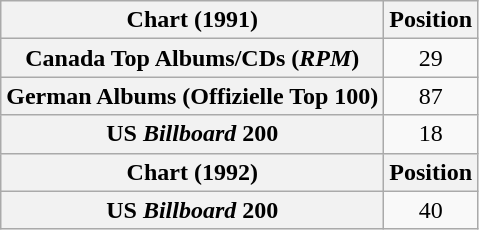<table class="wikitable plainrowheaders" style="text-align:center">
<tr>
<th scope="col">Chart (1991)</th>
<th scope="col">Position</th>
</tr>
<tr>
<th scope="row">Canada Top Albums/CDs (<em>RPM</em>)</th>
<td>29</td>
</tr>
<tr>
<th scope="row">German Albums (Offizielle Top 100)</th>
<td>87</td>
</tr>
<tr>
<th scope="row">US <em>Billboard</em> 200</th>
<td>18</td>
</tr>
<tr>
<th scope="col">Chart (1992)</th>
<th scope="col">Position</th>
</tr>
<tr>
<th scope="row">US <em>Billboard</em> 200</th>
<td>40</td>
</tr>
</table>
